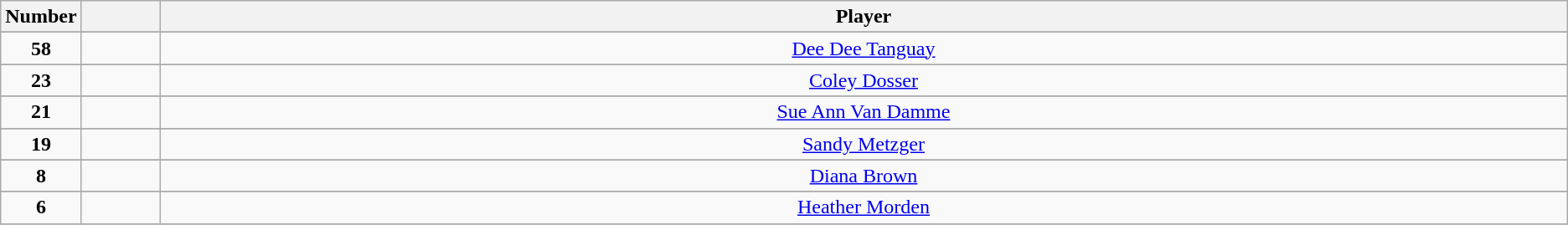<table class="wikitable" style="text-align:center">
<tr>
<th width=5%>Number</th>
<th width=5%></th>
<th !width=10%>Player</th>
</tr>
<tr>
</tr>
<tr>
<td><strong>58</strong></td>
<td></td>
<td><a href='#'>Dee Dee Tanguay</a></td>
</tr>
<tr>
</tr>
<tr>
<td><strong>23</strong></td>
<td></td>
<td><a href='#'>Coley Dosser</a></td>
</tr>
<tr>
</tr>
<tr>
<td><strong>21</strong></td>
<td></td>
<td><a href='#'>Sue Ann Van Damme</a></td>
</tr>
<tr>
</tr>
<tr>
<td><strong>19</strong></td>
<td></td>
<td><a href='#'>Sandy Metzger</a></td>
</tr>
<tr>
</tr>
<tr>
<td><strong>8</strong></td>
<td></td>
<td><a href='#'>Diana Brown</a></td>
</tr>
<tr>
</tr>
<tr>
<td><strong>6</strong></td>
<td></td>
<td><a href='#'>Heather Morden</a></td>
</tr>
<tr>
</tr>
</table>
